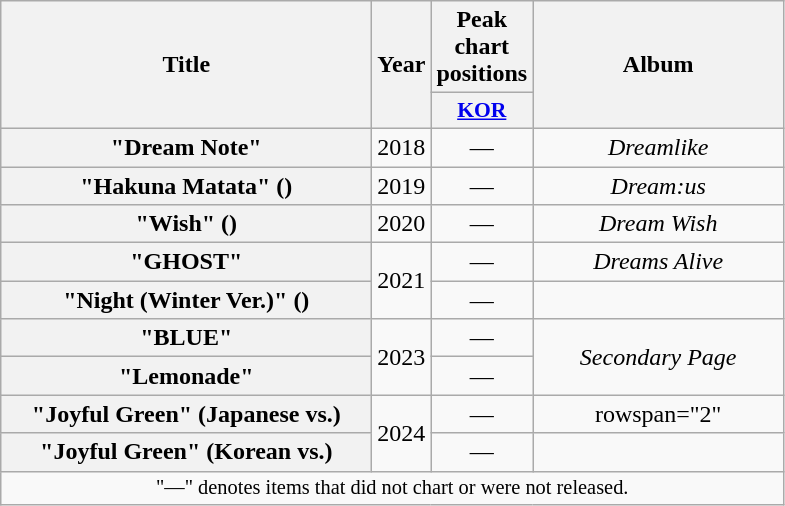<table class="wikitable plainrowheaders" style="text-align:center;">
<tr>
<th scope="col" rowspan="2" style="width:15em;">Title</th>
<th scope="col" rowspan="2" style="width:1em">Year</th>
<th scope="col" style="width:1em">Peak chart positions</th>
<th scope="col" rowspan="2" style="width:10em;">Album</th>
</tr>
<tr>
<th style="width:3em;font-size:90%;"><a href='#'>KOR</a><br></th>
</tr>
<tr>
<th scope="row">"Dream Note"</th>
<td>2018</td>
<td>—</td>
<td><em>Dreamlike</em></td>
</tr>
<tr>
<th scope="row">"Hakuna Matata" ()</th>
<td>2019</td>
<td>—</td>
<td><em>Dream:us</em></td>
</tr>
<tr>
<th scope="row">"Wish" ()</th>
<td>2020</td>
<td>—</td>
<td><em>Dream Wish</em></td>
</tr>
<tr>
<th scope="row">"GHOST"</th>
<td rowspan="2">2021</td>
<td>—</td>
<td><em>Dreams Alive</em></td>
</tr>
<tr>
<th scope="row">"Night (Winter Ver.)" ()</th>
<td>—</td>
<td></td>
</tr>
<tr>
<th scope="row">"BLUE"</th>
<td rowspan="2">2023</td>
<td>—</td>
<td rowspan="2"><em>Secondary Page</em></td>
</tr>
<tr>
<th scope="row">"Lemonade"</th>
<td>—</td>
</tr>
<tr>
<th scope="row">"Joyful Green" (Japanese vs.)</th>
<td rowspan="2">2024</td>
<td>—</td>
<td>rowspan="2" </td>
</tr>
<tr>
<th scope="row">"Joyful Green" (Korean vs.)</th>
<td>—</td>
</tr>
<tr>
<td colspan="4" style="text-align:center; font-size:85%;">"—" denotes items that did not chart or were not released.</td>
</tr>
</table>
